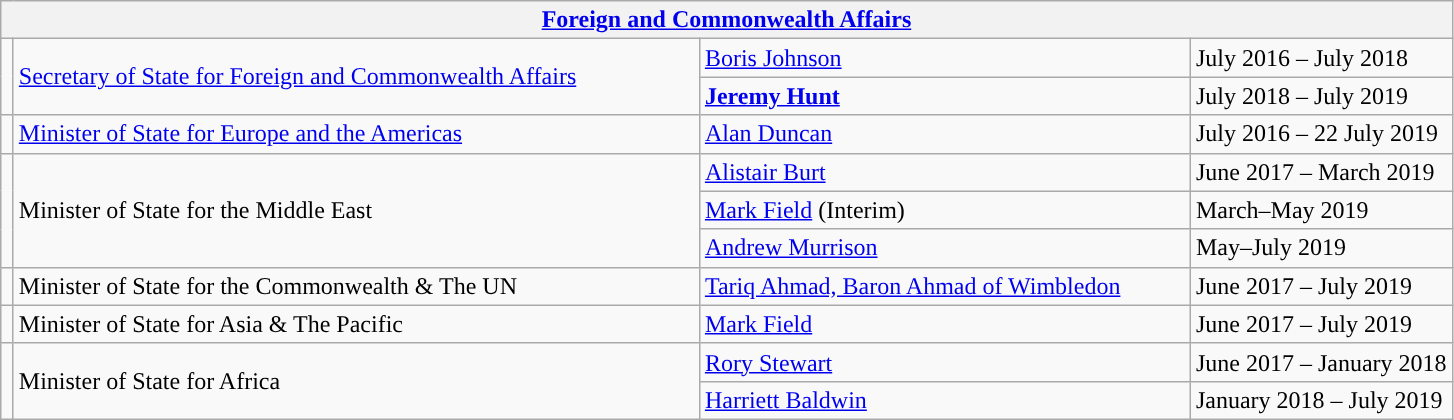<table class="wikitable">
<tr>
<th colspan="4"><a href='#'>Foreign and Commonwealth Affairs</a></th>
</tr>
<tr>
<td rowspan="2" style="width: 1px; background: "></td>
<td rowspan="2" style="width: 450px;"><a href='#'>Secretary of State for Foreign and Commonwealth Affairs</a></td>
<td style="width: 320px;"><a href='#'>Boris Johnson</a></td>
<td>July 2016 – July 2018</td>
</tr>
<tr>
<td><strong><a href='#'>Jeremy Hunt</a></strong></td>
<td>July 2018 – July 2019</td>
</tr>
<tr>
<td style="width: 1px; background: "></td>
<td><a href='#'>Minister of State for Europe and the Americas</a></td>
<td><a href='#'>Alan Duncan</a></td>
<td>July 2016 – 22 July 2019</td>
</tr>
<tr>
<td rowspan="3" style="width: 1px; background: "></td>
<td rowspan="3">Minister of State for the Middle East</td>
<td><a href='#'>Alistair Burt</a><br></td>
<td>June 2017 – March 2019</td>
</tr>
<tr>
<td><a href='#'>Mark Field</a> (Interim)</td>
<td>March–May 2019</td>
</tr>
<tr>
<td><a href='#'>Andrew Murrison</a><br></td>
<td>May–July 2019</td>
</tr>
<tr>
<td style="width: 1px; background: "></td>
<td>Minister of State for the Commonwealth & The UN</td>
<td><a href='#'>Tariq Ahmad, Baron Ahmad of Wimbledon</a></td>
<td>June 2017 – July 2019</td>
</tr>
<tr>
<td style="width: 1px; background: "></td>
<td>Minister of State for Asia & The Pacific</td>
<td><a href='#'>Mark Field</a><br></td>
<td>June 2017 – July 2019</td>
</tr>
<tr>
<td rowspan="2" style="width: 1px; background: "></td>
<td rowspan="2">Minister of State for Africa</td>
<td><a href='#'>Rory Stewart</a><br></td>
<td>June 2017 – January 2018</td>
</tr>
<tr>
<td><a href='#'>Harriett Baldwin</a><br></td>
<td>January 2018 – July 2019</td>
</tr>
</table>
